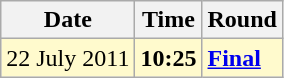<table class="wikitable">
<tr>
<th>Date</th>
<th>Time</th>
<th>Round</th>
</tr>
<tr style=background:lemonchiffon>
<td>22 July 2011</td>
<td><strong>10:25</strong></td>
<td><strong><a href='#'>Final</a></strong></td>
</tr>
</table>
